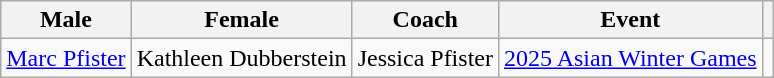<table class="wikitable">
<tr>
<th scope="col">Male</th>
<th scope="col">Female</th>
<th scope="col">Coach</th>
<th scope="col">Event</th>
<th scope="col"></th>
</tr>
<tr>
<td><a href='#'>Marc Pfister</a></td>
<td>Kathleen Dubberstein</td>
<td>Jessica Pfister</td>
<td><a href='#'>2025 Asian Winter Games</a></td>
<td></td>
</tr>
</table>
